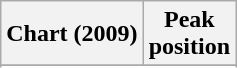<table class="wikitable sortable plainrowheaders" style="text-align:center">
<tr>
<th scope="col">Chart (2009)</th>
<th scope="col">Peak<br> position</th>
</tr>
<tr>
</tr>
<tr>
</tr>
<tr>
</tr>
</table>
